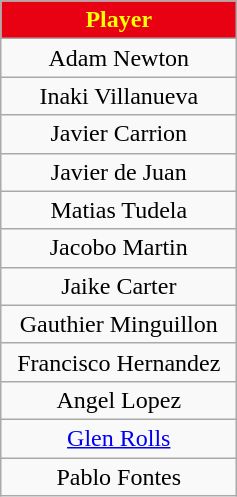<table class="wikitable" style="text-align:center">
<tr>
<th style="background:#e80113; color:yellow; width:150px">Player</th>
</tr>
<tr>
<td>Adam Newton</td>
</tr>
<tr>
<td>Inaki Villanueva</td>
</tr>
<tr>
<td>Javier Carrion</td>
</tr>
<tr>
<td>Javier de Juan</td>
</tr>
<tr>
<td>Matias Tudela</td>
</tr>
<tr>
<td>Jacobo Martin</td>
</tr>
<tr>
<td>Jaike Carter</td>
</tr>
<tr>
<td>Gauthier Minguillon</td>
</tr>
<tr>
<td>Francisco Hernandez</td>
</tr>
<tr>
<td>Angel Lopez</td>
</tr>
<tr>
<td><a href='#'>Glen Rolls</a></td>
</tr>
<tr>
<td>Pablo Fontes</td>
</tr>
</table>
